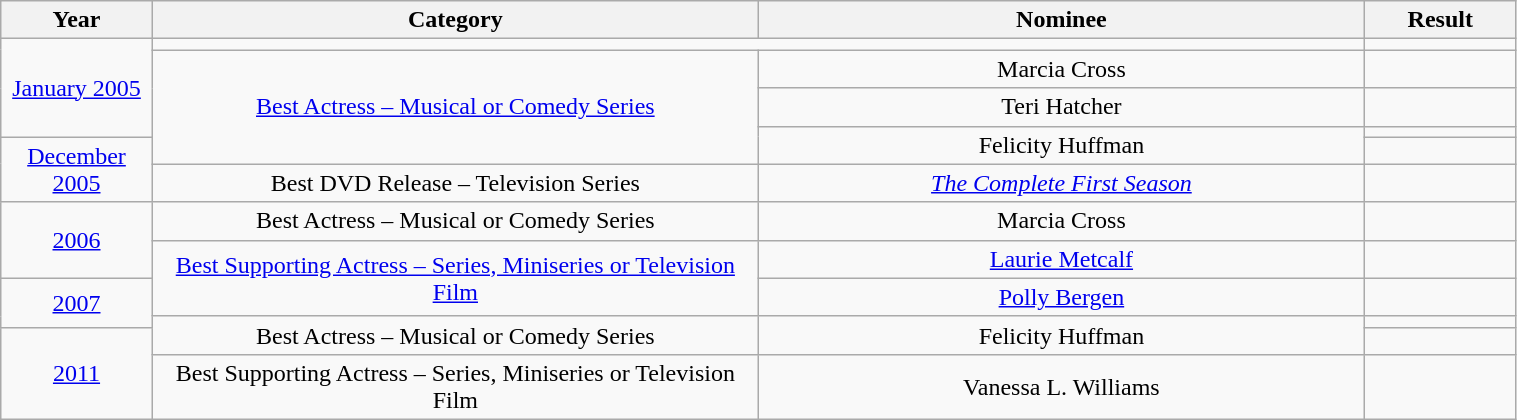<table class="wikitable" width="80%">
<tr>
<th width="10%">Year</th>
<th width="40%">Category</th>
<th width="40%">Nominee</th>
<th width="10%">Result</th>
</tr>
<tr>
<td rowspan="4" align="center"><a href='#'>January 2005</a></td>
<td align="center" colspan="2"></td>
<td></td>
</tr>
<tr>
<td rowspan="4" align="center"><a href='#'>Best Actress – Musical or Comedy Series</a></td>
<td align="center">Marcia Cross</td>
<td></td>
</tr>
<tr>
<td align="center">Teri Hatcher</td>
<td></td>
</tr>
<tr>
<td align="center" rowspan="2">Felicity Huffman</td>
<td></td>
</tr>
<tr>
<td rowspan="2" align="center"><a href='#'>December 2005</a></td>
<td></td>
</tr>
<tr>
<td align="center">Best DVD Release – Television Series</td>
<td align="center"><em><a href='#'>The Complete First Season</a></em></td>
<td></td>
</tr>
<tr>
<td rowspan="2" align="center"><a href='#'>2006</a></td>
<td align="center">Best Actress – Musical or Comedy Series</td>
<td align="center">Marcia Cross</td>
<td></td>
</tr>
<tr>
<td align="center" rowspan="2"><a href='#'>Best Supporting Actress – Series, Miniseries or Television Film</a></td>
<td align="center"><a href='#'>Laurie Metcalf</a></td>
<td></td>
</tr>
<tr>
<td rowspan="2" align="center"><a href='#'>2007</a></td>
<td align="center"><a href='#'>Polly Bergen</a></td>
<td></td>
</tr>
<tr>
<td align="center" rowspan="2">Best Actress – Musical or Comedy Series</td>
<td align="center" rowspan="2">Felicity Huffman</td>
<td></td>
</tr>
<tr>
<td rowspan="2" align="center"><a href='#'>2011</a></td>
<td></td>
</tr>
<tr>
<td align="center">Best Supporting Actress – Series, Miniseries or Television Film</td>
<td align="center">Vanessa L. Williams</td>
<td></td>
</tr>
</table>
